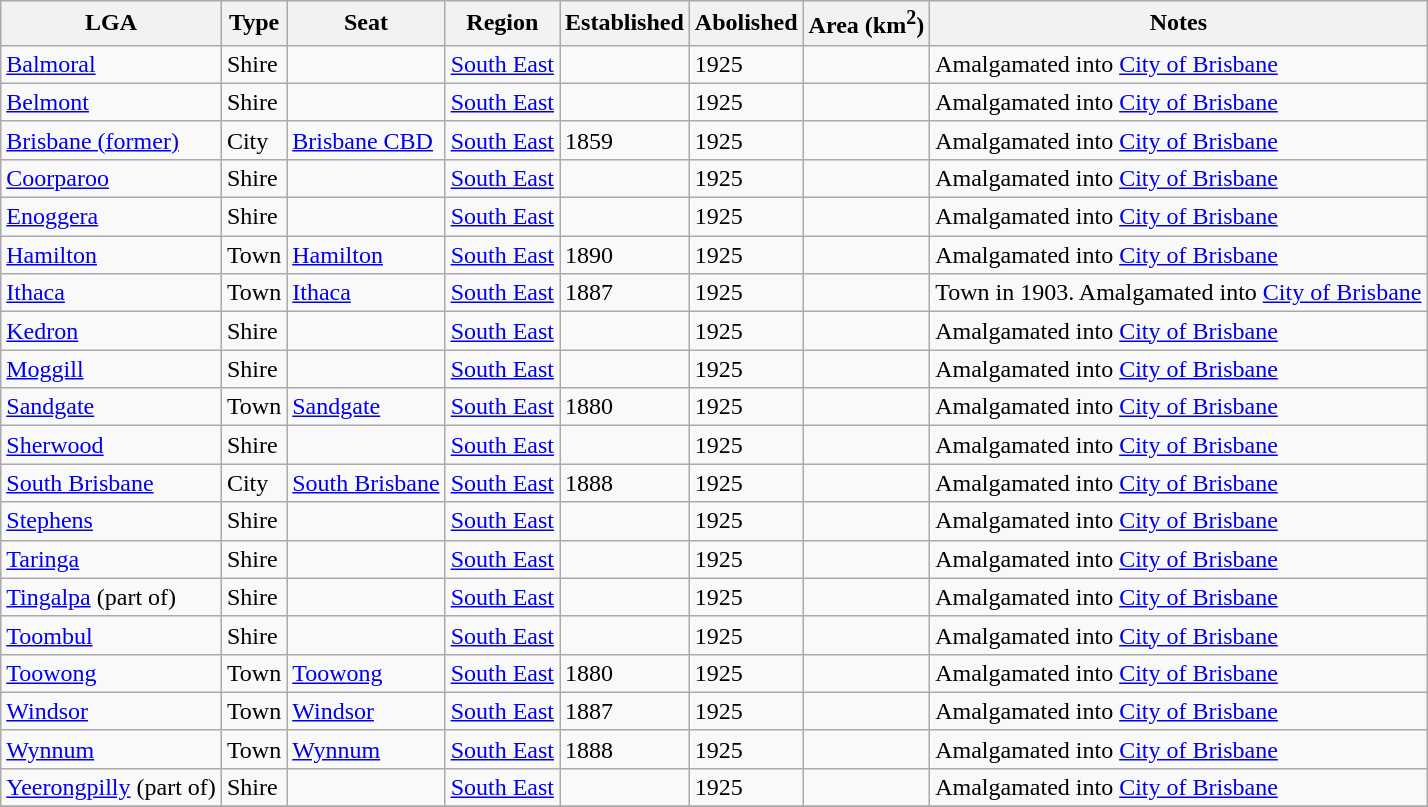<table class="wikitable sortable">
<tr>
<th>LGA</th>
<th>Type</th>
<th>Seat</th>
<th>Region</th>
<th>Established</th>
<th>Abolished</th>
<th>Area (km<sup>2</sup>)</th>
<th>Notes</th>
</tr>
<tr>
<td><a href='#'>Balmoral</a></td>
<td>Shire</td>
<td></td>
<td><a href='#'>South East</a></td>
<td></td>
<td>1925</td>
<td align=right></td>
<td>Amalgamated into <a href='#'>City of Brisbane</a></td>
</tr>
<tr>
<td><a href='#'>Belmont</a></td>
<td>Shire</td>
<td></td>
<td><a href='#'>South East</a></td>
<td></td>
<td>1925</td>
<td align=right></td>
<td>Amalgamated into <a href='#'>City of Brisbane</a></td>
</tr>
<tr>
<td><a href='#'>Brisbane (former)</a></td>
<td>City</td>
<td><a href='#'>Brisbane CBD</a></td>
<td><a href='#'>South East</a></td>
<td>1859</td>
<td>1925</td>
<td align=right></td>
<td>Amalgamated into <a href='#'>City of Brisbane</a></td>
</tr>
<tr>
<td><a href='#'>Coorparoo</a></td>
<td>Shire</td>
<td></td>
<td><a href='#'>South East</a></td>
<td></td>
<td>1925</td>
<td align=right></td>
<td>Amalgamated into <a href='#'>City of Brisbane</a></td>
</tr>
<tr>
<td><a href='#'>Enoggera</a></td>
<td>Shire</td>
<td></td>
<td><a href='#'>South East</a></td>
<td></td>
<td>1925</td>
<td align=right></td>
<td>Amalgamated into <a href='#'>City of Brisbane</a></td>
</tr>
<tr>
<td><a href='#'>Hamilton</a></td>
<td>Town</td>
<td><a href='#'>Hamilton</a></td>
<td><a href='#'>South East</a></td>
<td>1890</td>
<td>1925</td>
<td align=right></td>
<td>Amalgamated into <a href='#'>City of Brisbane</a></td>
</tr>
<tr>
<td><a href='#'>Ithaca</a></td>
<td>Town</td>
<td><a href='#'>Ithaca</a></td>
<td><a href='#'>South East</a></td>
<td>1887</td>
<td>1925</td>
<td align=right></td>
<td>Town in 1903. Amalgamated into <a href='#'>City of Brisbane</a></td>
</tr>
<tr>
<td><a href='#'>Kedron</a></td>
<td>Shire</td>
<td></td>
<td><a href='#'>South East</a></td>
<td></td>
<td>1925</td>
<td align=right></td>
<td>Amalgamated into <a href='#'>City of Brisbane</a></td>
</tr>
<tr>
<td><a href='#'>Moggill</a></td>
<td>Shire</td>
<td></td>
<td><a href='#'>South East</a></td>
<td></td>
<td>1925</td>
<td align=right></td>
<td>Amalgamated into <a href='#'>City of Brisbane</a></td>
</tr>
<tr>
<td><a href='#'>Sandgate</a></td>
<td>Town</td>
<td><a href='#'>Sandgate</a></td>
<td><a href='#'>South East</a></td>
<td>1880</td>
<td>1925</td>
<td align=right></td>
<td>Amalgamated into <a href='#'>City of Brisbane</a></td>
</tr>
<tr>
<td><a href='#'>Sherwood</a></td>
<td>Shire</td>
<td></td>
<td><a href='#'>South East</a></td>
<td></td>
<td>1925</td>
<td align=right></td>
<td>Amalgamated into <a href='#'>City of Brisbane</a></td>
</tr>
<tr>
<td><a href='#'>South Brisbane</a></td>
<td>City</td>
<td><a href='#'>South Brisbane</a></td>
<td><a href='#'>South East</a></td>
<td>1888</td>
<td>1925</td>
<td align=right></td>
<td>Amalgamated into <a href='#'>City of Brisbane</a></td>
</tr>
<tr>
<td><a href='#'>Stephens</a></td>
<td>Shire</td>
<td></td>
<td><a href='#'>South East</a></td>
<td></td>
<td>1925</td>
<td align=right></td>
<td>Amalgamated into <a href='#'>City of Brisbane</a></td>
</tr>
<tr>
<td><a href='#'>Taringa</a></td>
<td>Shire</td>
<td></td>
<td><a href='#'>South East</a></td>
<td></td>
<td>1925</td>
<td align=right></td>
<td>Amalgamated into <a href='#'>City of Brisbane</a></td>
</tr>
<tr>
<td><a href='#'>Tingalpa</a> (part of)</td>
<td>Shire</td>
<td></td>
<td><a href='#'>South East</a></td>
<td></td>
<td>1925</td>
<td align=right></td>
<td>Amalgamated into <a href='#'>City of Brisbane</a></td>
</tr>
<tr>
<td><a href='#'>Toombul</a></td>
<td>Shire</td>
<td></td>
<td><a href='#'>South East</a></td>
<td></td>
<td>1925</td>
<td align=right></td>
<td>Amalgamated into <a href='#'>City of Brisbane</a></td>
</tr>
<tr>
<td><a href='#'>Toowong</a></td>
<td>Town</td>
<td><a href='#'>Toowong</a></td>
<td><a href='#'>South East</a></td>
<td>1880</td>
<td>1925</td>
<td align=right></td>
<td>Amalgamated into <a href='#'>City of Brisbane</a></td>
</tr>
<tr>
<td><a href='#'>Windsor</a></td>
<td>Town</td>
<td><a href='#'>Windsor</a></td>
<td><a href='#'>South East</a></td>
<td>1887</td>
<td>1925</td>
<td align=right></td>
<td>Amalgamated into <a href='#'>City of Brisbane</a></td>
</tr>
<tr>
<td><a href='#'>Wynnum</a></td>
<td>Town</td>
<td><a href='#'>Wynnum</a></td>
<td><a href='#'>South East</a></td>
<td>1888</td>
<td>1925</td>
<td align=right></td>
<td>Amalgamated into <a href='#'>City of Brisbane</a></td>
</tr>
<tr>
<td><a href='#'>Yeerongpilly</a> (part of)</td>
<td>Shire</td>
<td></td>
<td><a href='#'>South East</a></td>
<td></td>
<td>1925</td>
<td align=right></td>
<td>Amalgamated into <a href='#'>City of Brisbane</a></td>
</tr>
<tr>
</tr>
</table>
